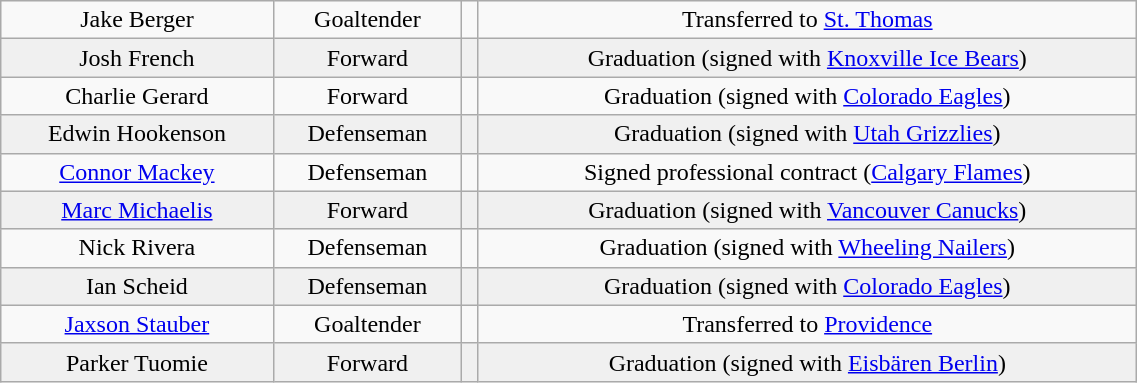<table class="wikitable" width="60%">
<tr align="center" bgcolor="">
<td>Jake Berger</td>
<td>Goaltender</td>
<td></td>
<td>Transferred to <a href='#'>St. Thomas</a></td>
</tr>
<tr align="center" bgcolor="f0f0f0">
<td>Josh French</td>
<td>Forward</td>
<td></td>
<td>Graduation (signed with <a href='#'>Knoxville Ice Bears</a>)</td>
</tr>
<tr align="center" bgcolor="">
<td>Charlie Gerard</td>
<td>Forward</td>
<td></td>
<td>Graduation (signed with <a href='#'>Colorado Eagles</a>)</td>
</tr>
<tr align="center" bgcolor="f0f0f0">
<td>Edwin Hookenson</td>
<td>Defenseman</td>
<td></td>
<td>Graduation (signed with <a href='#'>Utah Grizzlies</a>)</td>
</tr>
<tr align="center" bgcolor="">
<td><a href='#'>Connor Mackey</a></td>
<td>Defenseman</td>
<td></td>
<td>Signed professional contract (<a href='#'>Calgary Flames</a>)</td>
</tr>
<tr align="center" bgcolor="f0f0f0">
<td><a href='#'>Marc Michaelis</a></td>
<td>Forward</td>
<td></td>
<td>Graduation (signed with <a href='#'>Vancouver Canucks</a>)</td>
</tr>
<tr align="center" bgcolor="">
<td>Nick Rivera</td>
<td>Defenseman</td>
<td></td>
<td>Graduation (signed with <a href='#'>Wheeling Nailers</a>)</td>
</tr>
<tr align="center" bgcolor="f0f0f0">
<td>Ian Scheid</td>
<td>Defenseman</td>
<td></td>
<td>Graduation (signed with <a href='#'>Colorado Eagles</a>)</td>
</tr>
<tr align="center" bgcolor="">
<td><a href='#'>Jaxson Stauber</a></td>
<td>Goaltender</td>
<td></td>
<td>Transferred to <a href='#'>Providence</a></td>
</tr>
<tr align="center" bgcolor="f0f0f0">
<td>Parker Tuomie</td>
<td>Forward</td>
<td></td>
<td>Graduation (signed with <a href='#'>Eisbären Berlin</a>)</td>
</tr>
</table>
